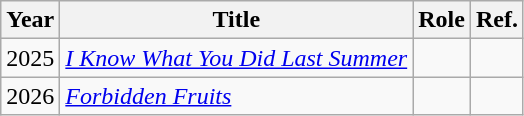<table class="wikitable">
<tr>
<th>Year</th>
<th>Title</th>
<th>Role</th>
<th>Ref.</th>
</tr>
<tr>
<td>2025</td>
<td><em><a href='#'>I Know What You Did Last Summer</a></em></td>
<td></td>
<td></td>
</tr>
<tr>
<td>2026</td>
<td><em><a href='#'>Forbidden Fruits</a></em></td>
<td></td>
<td></td>
</tr>
</table>
